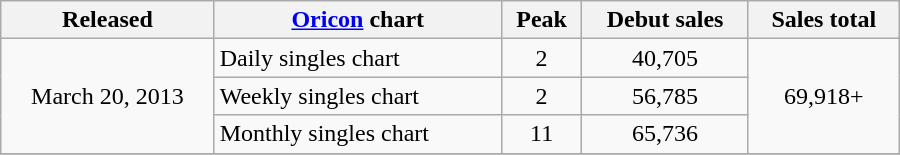<table class="wikitable" style="width:600px;">
<tr>
<th>Released</th>
<th><a href='#'>Oricon</a> chart</th>
<th>Peak</th>
<th>Debut sales</th>
<th>Sales total</th>
</tr>
<tr>
<td style="text-align:center;" rowspan="3">March 20, 2013</td>
<td>Daily singles chart</td>
<td style="text-align:center;">2</td>
<td style="text-align:center;">40,705</td>
<td style="text-align:center;" rowspan="3">69,918+</td>
</tr>
<tr>
<td>Weekly singles chart</td>
<td style="text-align:center;">2</td>
<td style="text-align:center;">56,785</td>
</tr>
<tr>
<td>Monthly singles chart</td>
<td style="text-align:center;">11</td>
<td style="text-align:center;">65,736</td>
</tr>
<tr>
</tr>
</table>
